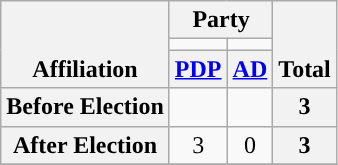<table class=wikitable style="text-align:center">
<tr style="vertical-align:bottom;">
<th rowspan=3>Affiliation</th>
<th colspan=2>Party</th>
<th rowspan=3>Total</th>
</tr>
<tr>
<td style="background-color:"></td>
<td style="background-color:"></td>
</tr>
<tr>
<th><a href='#'>PDP</a></th>
<th><a href='#'>AD</a></th>
</tr>
<tr>
<th>Before Election</th>
<td></td>
<td></td>
<th>3</th>
</tr>
<tr>
<th>After Election</th>
<td>3</td>
<td>0</td>
<th>3</th>
</tr>
<tr>
</tr>
</table>
